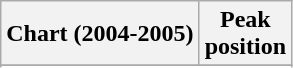<table class="wikitable sortable plainrowheaders" style="text-align:center">
<tr>
<th scope="col">Chart (2004-2005)</th>
<th scope="col">Peak<br>position</th>
</tr>
<tr>
</tr>
<tr>
</tr>
<tr>
</tr>
<tr>
</tr>
</table>
